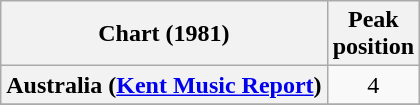<table class="wikitable plainrowheaders" style="text-align:center">
<tr>
<th>Chart (1981)</th>
<th>Peak<br>position</th>
</tr>
<tr>
<th scope="row">Australia (<a href='#'>Kent Music Report</a>)</th>
<td>4</td>
</tr>
<tr>
</tr>
</table>
